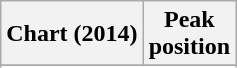<table class="wikitable sortable plainrowheaders">
<tr>
<th>Chart (2014)</th>
<th>Peak<br>position</th>
</tr>
<tr>
</tr>
<tr>
</tr>
</table>
